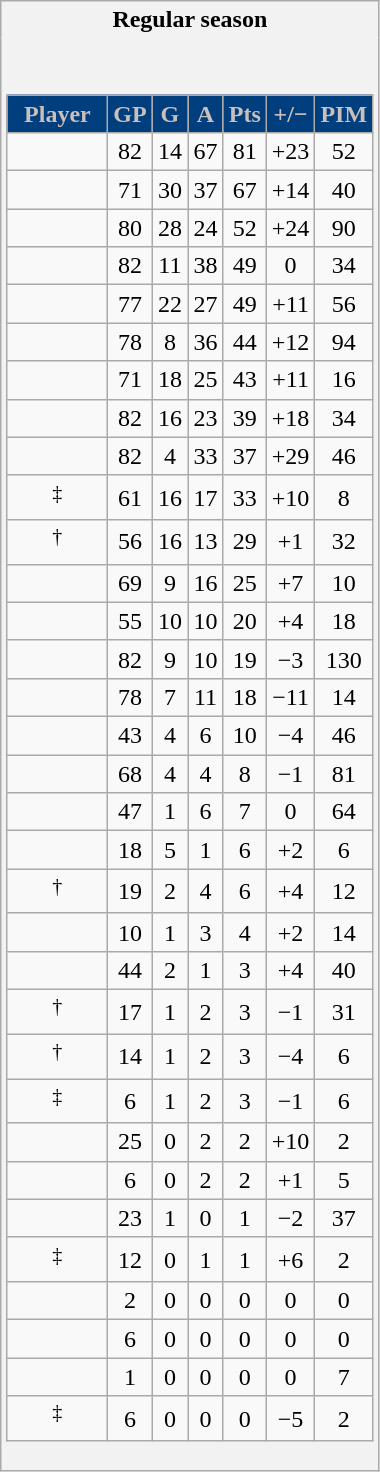<table class="wikitable">
<tr>
<th style="border: 0;">Regular season</th>
</tr>
<tr>
<td style="background: #f2f2f2; border: 0; text-align: center;"><br><table class="wikitable sortable" style="width:100%;">
<tr align=center>
<th style="background:#003e7e; color:#c9c0bb; width:40%;">Player</th>
<th style="background:#003e7e; color:#c9c0bb; width:10%;">GP</th>
<th style="background:#003e7e; color:#c9c0bb; width:10%;">G</th>
<th style="background:#003e7e; color:#c9c0bb; width:10%;">A</th>
<th style="background:#003e7e; color:#c9c0bb; width:10%;">Pts</th>
<th style="background:#003e7e; color:#c9c0bb; width:10%;">+/−</th>
<th style="background:#003e7e; color:#c9c0bb; width:10%;">PIM</th>
</tr>
<tr>
<td></td>
<td>82</td>
<td>14</td>
<td>67</td>
<td>81</td>
<td>+23</td>
<td>52</td>
</tr>
<tr>
<td></td>
<td>71</td>
<td>30</td>
<td>37</td>
<td>67</td>
<td>+14</td>
<td>40</td>
</tr>
<tr>
<td></td>
<td>80</td>
<td>28</td>
<td>24</td>
<td>52</td>
<td>+24</td>
<td>90</td>
</tr>
<tr>
<td></td>
<td>82</td>
<td>11</td>
<td>38</td>
<td>49</td>
<td>0</td>
<td>34</td>
</tr>
<tr>
<td></td>
<td>77</td>
<td>22</td>
<td>27</td>
<td>49</td>
<td>+11</td>
<td>56</td>
</tr>
<tr>
<td></td>
<td>78</td>
<td>8</td>
<td>36</td>
<td>44</td>
<td>+12</td>
<td>94</td>
</tr>
<tr>
<td></td>
<td>71</td>
<td>18</td>
<td>25</td>
<td>43</td>
<td>+11</td>
<td>16</td>
</tr>
<tr>
<td></td>
<td>82</td>
<td>16</td>
<td>23</td>
<td>39</td>
<td>+18</td>
<td>34</td>
</tr>
<tr>
<td></td>
<td>82</td>
<td>4</td>
<td>33</td>
<td>37</td>
<td>+29</td>
<td>46</td>
</tr>
<tr>
<td><sup>‡</sup></td>
<td>61</td>
<td>16</td>
<td>17</td>
<td>33</td>
<td>+10</td>
<td>8</td>
</tr>
<tr>
<td><sup>†</sup></td>
<td>56</td>
<td>16</td>
<td>13</td>
<td>29</td>
<td>+1</td>
<td>32</td>
</tr>
<tr>
<td></td>
<td>69</td>
<td>9</td>
<td>16</td>
<td>25</td>
<td>+7</td>
<td>10</td>
</tr>
<tr>
<td></td>
<td>55</td>
<td>10</td>
<td>10</td>
<td>20</td>
<td>+4</td>
<td>18</td>
</tr>
<tr>
<td></td>
<td>82</td>
<td>9</td>
<td>10</td>
<td>19</td>
<td>−3</td>
<td>130</td>
</tr>
<tr>
<td></td>
<td>78</td>
<td>7</td>
<td>11</td>
<td>18</td>
<td>−11</td>
<td>14</td>
</tr>
<tr>
<td></td>
<td>43</td>
<td>4</td>
<td>6</td>
<td>10</td>
<td>−4</td>
<td>46</td>
</tr>
<tr>
<td></td>
<td>68</td>
<td>4</td>
<td>4</td>
<td>8</td>
<td>−1</td>
<td>81</td>
</tr>
<tr>
<td></td>
<td>47</td>
<td>1</td>
<td>6</td>
<td>7</td>
<td>0</td>
<td>64</td>
</tr>
<tr>
<td></td>
<td>18</td>
<td>5</td>
<td>1</td>
<td>6</td>
<td>+2</td>
<td>6</td>
</tr>
<tr>
<td><sup>†</sup></td>
<td>19</td>
<td>2</td>
<td>4</td>
<td>6</td>
<td>+4</td>
<td>12</td>
</tr>
<tr>
<td></td>
<td>10</td>
<td>1</td>
<td>3</td>
<td>4</td>
<td>+2</td>
<td>14</td>
</tr>
<tr>
<td></td>
<td>44</td>
<td>2</td>
<td>1</td>
<td>3</td>
<td>+4</td>
<td>40</td>
</tr>
<tr>
<td><sup>†</sup></td>
<td>17</td>
<td>1</td>
<td>2</td>
<td>3</td>
<td>−1</td>
<td>31</td>
</tr>
<tr>
<td><sup>†</sup></td>
<td>14</td>
<td>1</td>
<td>2</td>
<td>3</td>
<td>−4</td>
<td>6</td>
</tr>
<tr>
<td><sup>‡</sup></td>
<td>6</td>
<td>1</td>
<td>2</td>
<td>3</td>
<td>−1</td>
<td>6</td>
</tr>
<tr>
<td></td>
<td>25</td>
<td>0</td>
<td>2</td>
<td>2</td>
<td>+10</td>
<td>2</td>
</tr>
<tr>
<td></td>
<td>6</td>
<td>0</td>
<td>2</td>
<td>2</td>
<td>+1</td>
<td>5</td>
</tr>
<tr>
<td></td>
<td>23</td>
<td>1</td>
<td>0</td>
<td>1</td>
<td>−2</td>
<td>37</td>
</tr>
<tr>
<td><sup>‡</sup></td>
<td>12</td>
<td>0</td>
<td>1</td>
<td>1</td>
<td>+6</td>
<td>2</td>
</tr>
<tr>
<td></td>
<td>2</td>
<td>0</td>
<td>0</td>
<td>0</td>
<td>0</td>
<td>0</td>
</tr>
<tr>
<td></td>
<td>6</td>
<td>0</td>
<td>0</td>
<td>0</td>
<td>0</td>
<td>0</td>
</tr>
<tr>
<td></td>
<td>1</td>
<td>0</td>
<td>0</td>
<td>0</td>
<td>0</td>
<td>7</td>
</tr>
<tr>
<td><sup>‡</sup></td>
<td>6</td>
<td>0</td>
<td>0</td>
<td>0</td>
<td>−5</td>
<td>2</td>
</tr>
</table>
</td>
</tr>
</table>
